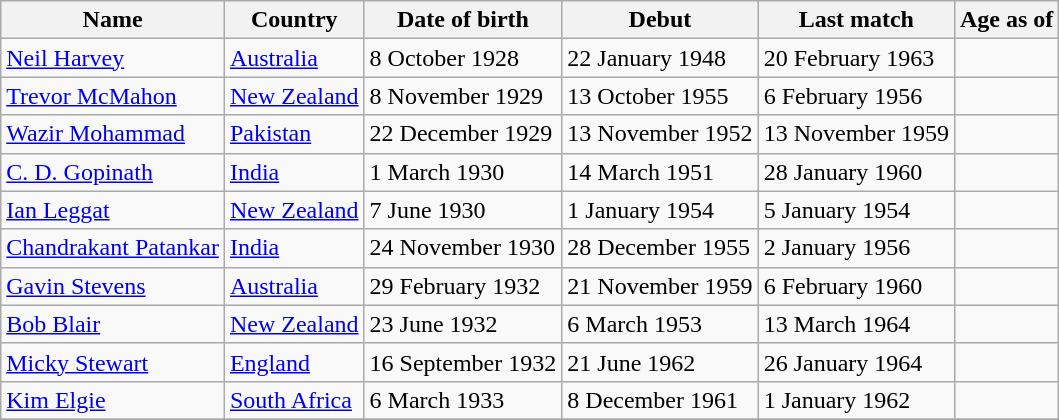<table class="wikitable sortable">
<tr>
<th>Name</th>
<th>Country</th>
<th>Date of birth</th>
<th>Debut</th>
<th>Last match</th>
<th>Age as of </th>
</tr>
<tr>
<td><a href='#'>Neil Harvey</a></td>
<td><a href='#'>Australia</a></td>
<td>8 October 1928</td>
<td>22 January 1948</td>
<td>20 February 1963</td>
<td></td>
</tr>
<tr>
<td><a href='#'>Trevor McMahon</a></td>
<td><a href='#'>New Zealand</a></td>
<td>8 November 1929</td>
<td>13 October 1955</td>
<td>6 February 1956</td>
<td></td>
</tr>
<tr>
<td><a href='#'>Wazir Mohammad</a></td>
<td><a href='#'>Pakistan</a></td>
<td>22 December 1929</td>
<td>13 November 1952</td>
<td>13 November 1959</td>
<td></td>
</tr>
<tr>
<td><a href='#'>C. D. Gopinath</a></td>
<td><a href='#'>India</a></td>
<td>1 March 1930</td>
<td>14 March 1951</td>
<td>28 January 1960</td>
<td></td>
</tr>
<tr>
<td><a href='#'>Ian Leggat</a></td>
<td><a href='#'>New Zealand</a></td>
<td>7 June 1930</td>
<td>1 January 1954</td>
<td>5 January 1954</td>
<td></td>
</tr>
<tr>
<td><a href='#'>Chandrakant Patankar</a></td>
<td><a href='#'>India</a></td>
<td>24 November 1930</td>
<td>28 December 1955</td>
<td>2 January 1956</td>
<td></td>
</tr>
<tr>
<td><a href='#'>Gavin Stevens</a></td>
<td><a href='#'>Australia</a></td>
<td>29 February 1932</td>
<td>21 November 1959</td>
<td>6 February 1960</td>
<td></td>
</tr>
<tr>
<td><a href='#'>Bob Blair</a></td>
<td><a href='#'>New Zealand</a></td>
<td>23 June 1932</td>
<td>6 March 1953</td>
<td>13 March 1964</td>
<td></td>
</tr>
<tr>
<td><a href='#'>Micky Stewart</a></td>
<td><a href='#'>England</a></td>
<td>16 September 1932</td>
<td>21 June 1962</td>
<td>26 January 1964</td>
<td></td>
</tr>
<tr>
<td><a href='#'>Kim Elgie</a></td>
<td><a href='#'>South Africa</a></td>
<td>6 March 1933</td>
<td>8 December 1961</td>
<td>1 January 1962</td>
<td></td>
</tr>
<tr>
</tr>
</table>
